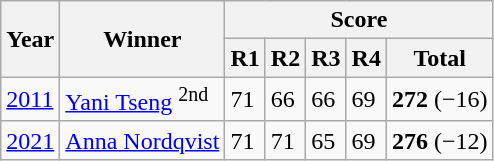<table class="wikitable">
<tr>
<th rowspan=2>Year</th>
<th rowspan=2>Winner</th>
<th colspan=5>Score</th>
</tr>
<tr>
<th>R1</th>
<th>R2</th>
<th>R3</th>
<th>R4</th>
<th>Total</th>
</tr>
<tr>
<td><a href='#'>2011</a></td>
<td> <a href='#'>Yani Tseng</a> <sup>2nd</sup></td>
<td>71</td>
<td>66</td>
<td>66</td>
<td>69</td>
<td><strong>272</strong> (−16)</td>
</tr>
<tr>
<td><a href='#'>2021</a></td>
<td> <a href='#'>Anna Nordqvist</a></td>
<td>71</td>
<td>71</td>
<td>65</td>
<td>69</td>
<td><strong>276</strong> (−12)</td>
</tr>
</table>
